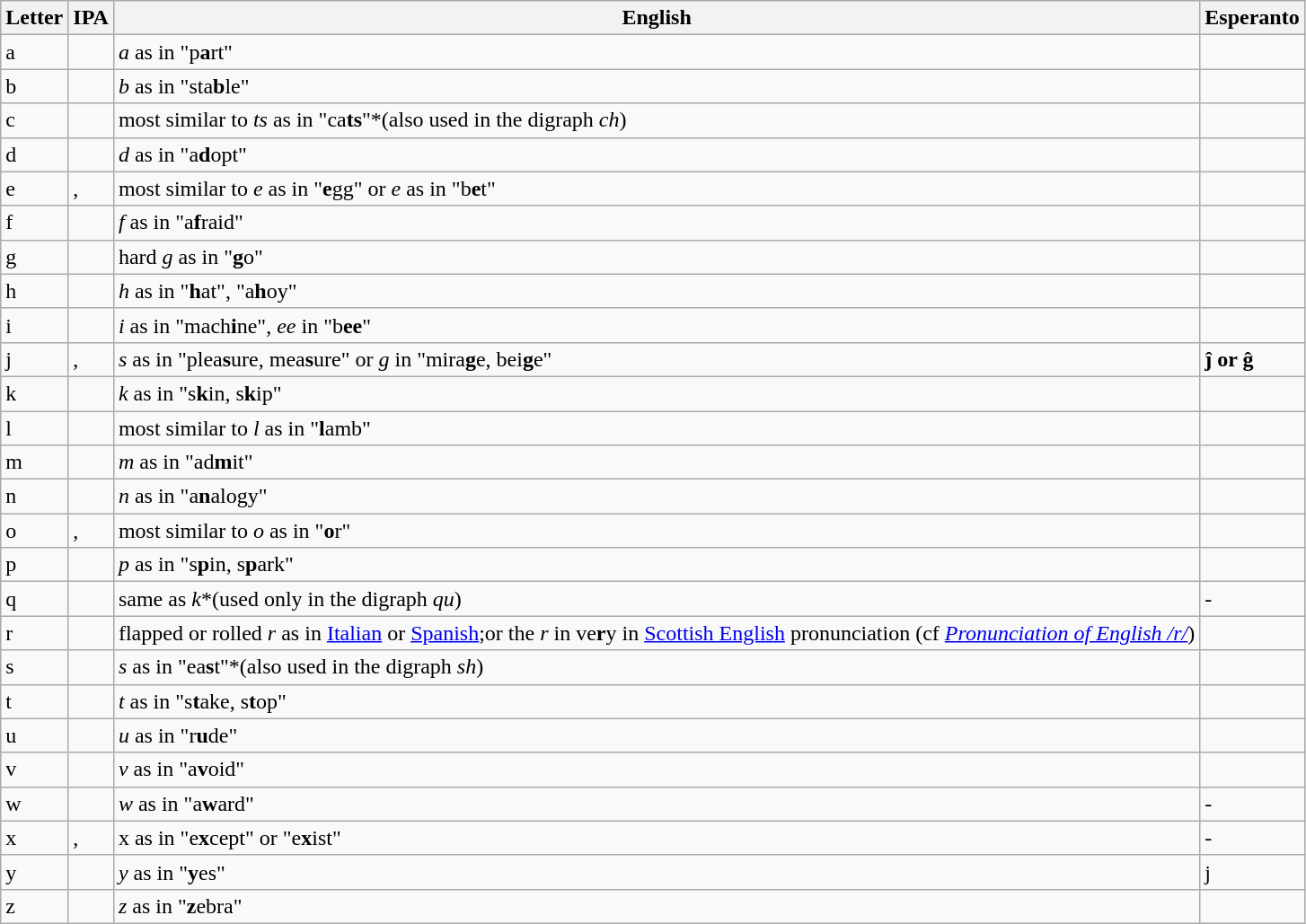<table class="wikitable">
<tr>
<th>Letter</th>
<th>IPA</th>
<th>English</th>
<th>Esperanto</th>
</tr>
<tr>
<td>a</td>
<td></td>
<td><em>a</em> as in "p<strong>a</strong>rt"</td>
<td></td>
</tr>
<tr>
<td>b</td>
<td></td>
<td><em>b</em> as in "sta<strong>b</strong>le"</td>
<td></td>
</tr>
<tr>
<td>c</td>
<td></td>
<td>most similar to <em>ts</em> as in "ca<strong>ts</strong>"*(also used in the digraph <em>ch</em>)</td>
<td></td>
</tr>
<tr>
<td>d</td>
<td></td>
<td><em>d</em> as in "a<strong>d</strong>opt"</td>
<td></td>
</tr>
<tr>
<td>e</td>
<td>, </td>
<td>most similar to <em>e</em> as in "<strong>e</strong>gg" or <em>e</em> as in "b<strong>e</strong>t"</td>
<td></td>
</tr>
<tr>
<td>f</td>
<td></td>
<td><em>f</em> as in "a<strong>f</strong>raid"</td>
<td></td>
</tr>
<tr>
<td>g</td>
<td></td>
<td>hard <em>g</em> as in "<strong>g</strong>o"</td>
<td></td>
</tr>
<tr>
<td>h</td>
<td></td>
<td><em>h</em> as in "<strong>h</strong>at", "a<strong>h</strong>oy"</td>
<td></td>
</tr>
<tr>
<td>i</td>
<td></td>
<td><em>i</em> as in "mach<strong>i</strong>ne", <em>ee</em> in "b<strong>ee</strong>"</td>
<td></td>
</tr>
<tr>
<td>j</td>
<td>, </td>
<td><em>s</em> as in "plea<strong>s</strong>ure, mea<strong>s</strong>ure" or <em>g</em> in "mira<strong>g</strong>e, bei<strong>g</strong>e"</td>
<td><strong>ĵ or ĝ</strong></td>
</tr>
<tr>
<td>k</td>
<td></td>
<td><em>k</em> as in "s<strong>k</strong>in, s<strong>k</strong>ip"</td>
<td></td>
</tr>
<tr>
<td>l</td>
<td></td>
<td>most similar to <em>l</em> as in "<strong>l</strong>amb"</td>
<td></td>
</tr>
<tr>
<td>m</td>
<td></td>
<td><em>m</em> as in "ad<strong>m</strong>it"</td>
<td></td>
</tr>
<tr>
<td>n</td>
<td></td>
<td><em>n</em> as in "a<strong>n</strong>alogy"</td>
<td></td>
</tr>
<tr>
<td>o</td>
<td>, </td>
<td>most similar to <em>o</em> as in "<strong>o</strong>r"</td>
<td></td>
</tr>
<tr>
<td>p</td>
<td></td>
<td><em>p</em> as in "s<strong>p</strong>in, s<strong>p</strong>ark"</td>
<td></td>
</tr>
<tr>
<td>q</td>
<td></td>
<td>same as <em>k</em>*(used only in the digraph <em>qu</em>)</td>
<td>-</td>
</tr>
<tr>
<td>r</td>
<td></td>
<td>flapped or rolled <em>r</em> as in <a href='#'>Italian</a> or <a href='#'>Spanish</a>;or the <em>r</em> in ve<strong>r</strong>y in <a href='#'>Scottish English</a> pronunciation (cf <em><a href='#'>Pronunciation of English /r/</a></em>)</td>
<td></td>
</tr>
<tr>
<td>s</td>
<td></td>
<td><em>s</em> as in "ea<strong>s</strong>t"*(also used in the digraph <em>sh</em>)</td>
<td></td>
</tr>
<tr>
<td>t</td>
<td></td>
<td><em>t</em> as in "s<strong>t</strong>ake, s<strong>t</strong>op"</td>
<td></td>
</tr>
<tr>
<td>u</td>
<td></td>
<td><em>u</em> as in "r<strong>u</strong>de"</td>
<td></td>
</tr>
<tr>
<td>v</td>
<td></td>
<td><em>v</em> as in "a<strong>v</strong>oid"</td>
<td></td>
</tr>
<tr>
<td>w</td>
<td></td>
<td><em>w</em> as in "a<strong>w</strong>ard"</td>
<td>-</td>
</tr>
<tr>
<td>x</td>
<td>, </td>
<td>x as in "e<strong>x</strong>cept" or "e<strong>x</strong>ist"</td>
<td>-</td>
</tr>
<tr>
<td>y</td>
<td></td>
<td><em>y</em> as in "<strong>y</strong>es"</td>
<td>j</td>
</tr>
<tr>
<td>z</td>
<td></td>
<td><em>z</em> as in "<strong>z</strong>ebra"</td>
<td></td>
</tr>
</table>
